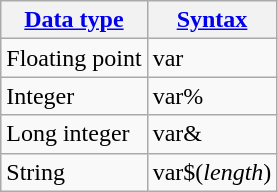<table class="wikitable">
<tr ---->
<th><a href='#'>Data type</a></th>
<th><a href='#'>Syntax</a></th>
</tr>
<tr ---->
<td>Floating point</td>
<td>var</td>
</tr>
<tr ---->
<td>Integer</td>
<td>var%</td>
</tr>
<tr ---->
<td>Long integer</td>
<td>var&</td>
</tr>
<tr ---->
<td>String</td>
<td>var$(<em>length</em>)</td>
</tr>
</table>
